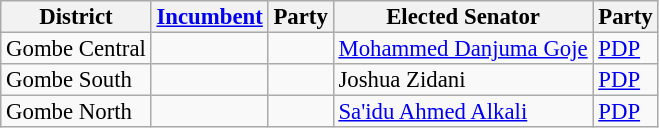<table class="sortable wikitable" style="font-size:95%;line-height:14px;">
<tr>
<th class="unsortable">District</th>
<th class="unsortable"><a href='#'>Incumbent</a></th>
<th>Party</th>
<th class="unsortable">Elected Senator</th>
<th>Party</th>
</tr>
<tr>
<td>Gombe Central</td>
<td></td>
<td></td>
<td><a href='#'>Mohammed Danjuma Goje</a></td>
<td><a href='#'>PDP</a></td>
</tr>
<tr>
<td>Gombe South</td>
<td></td>
<td></td>
<td>Joshua Zidani</td>
<td><a href='#'>PDP</a></td>
</tr>
<tr>
<td>Gombe North</td>
<td></td>
<td></td>
<td><a href='#'>Sa'idu Ahmed Alkali</a></td>
<td><a href='#'>PDP</a></td>
</tr>
</table>
